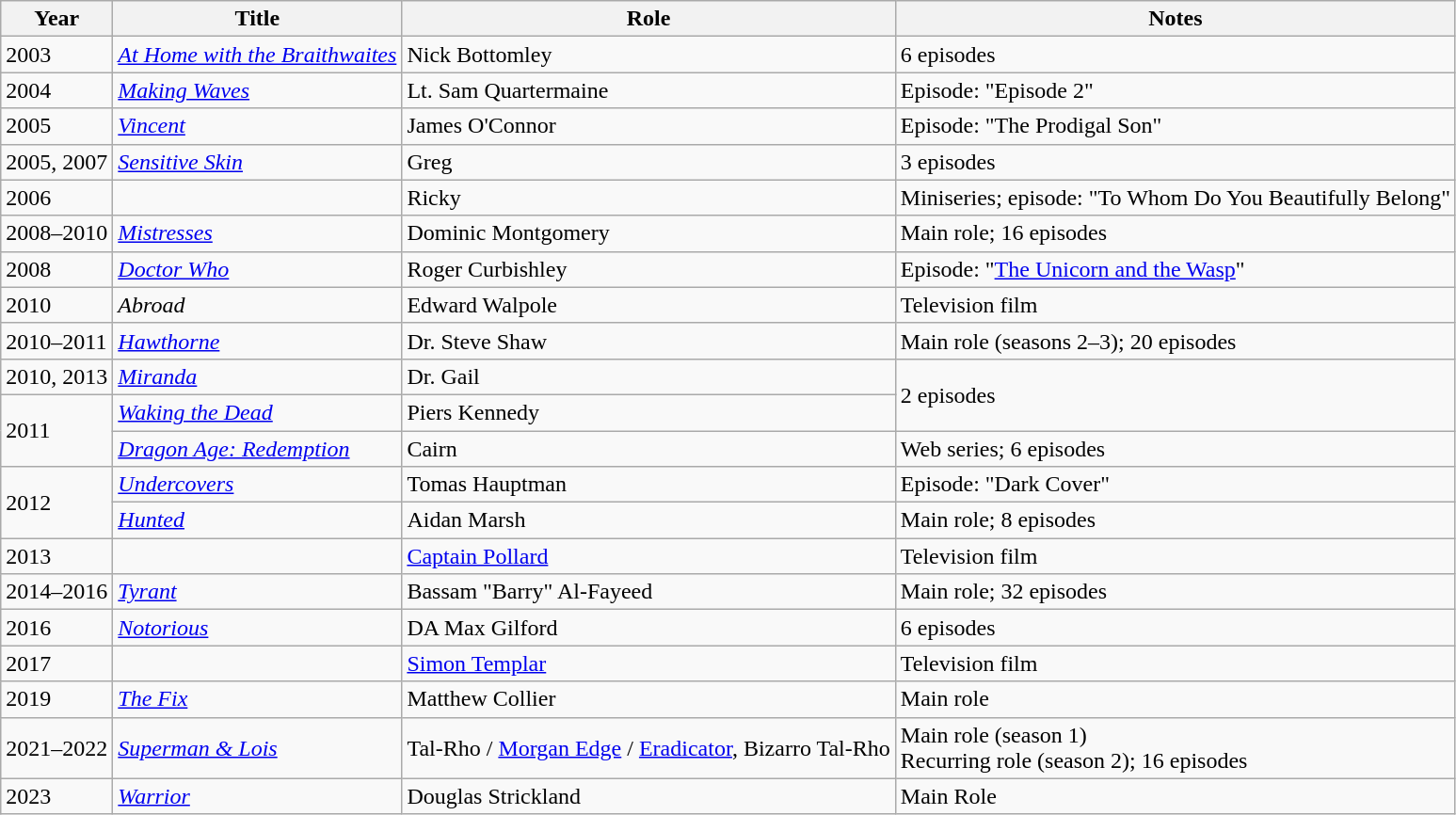<table class="wikitable sortable">
<tr>
<th>Year</th>
<th>Title</th>
<th>Role</th>
<th class="unsortable">Notes</th>
</tr>
<tr>
<td>2003</td>
<td><em><a href='#'>At Home with the Braithwaites</a></em></td>
<td>Nick Bottomley</td>
<td>6 episodes</td>
</tr>
<tr>
<td>2004</td>
<td><em><a href='#'>Making Waves</a></em></td>
<td>Lt. Sam Quartermaine</td>
<td>Episode: "Episode 2"</td>
</tr>
<tr>
<td>2005</td>
<td><em><a href='#'>Vincent</a></em></td>
<td>James O'Connor</td>
<td>Episode: "The Prodigal Son"</td>
</tr>
<tr>
<td>2005, 2007</td>
<td><em><a href='#'>Sensitive Skin</a></em></td>
<td>Greg</td>
<td>3 episodes</td>
</tr>
<tr>
<td>2006</td>
<td><em></em></td>
<td>Ricky</td>
<td>Miniseries; episode: "To Whom Do You Beautifully Belong"</td>
</tr>
<tr>
<td>2008–2010</td>
<td><em><a href='#'>Mistresses</a></em></td>
<td>Dominic Montgomery</td>
<td>Main role; 16 episodes</td>
</tr>
<tr>
<td>2008</td>
<td><em><a href='#'>Doctor Who</a></em></td>
<td>Roger Curbishley</td>
<td>Episode: "<a href='#'>The Unicorn and the Wasp</a>"</td>
</tr>
<tr>
<td>2010</td>
<td><em>Abroad</em></td>
<td>Edward Walpole</td>
<td>Television film</td>
</tr>
<tr>
<td>2010–2011</td>
<td><em><a href='#'>Hawthorne</a></em></td>
<td>Dr. Steve Shaw</td>
<td>Main role (seasons 2–3); 20 episodes</td>
</tr>
<tr>
<td>2010, 2013</td>
<td><em><a href='#'>Miranda</a></em></td>
<td>Dr. Gail</td>
<td rowspan="2">2 episodes</td>
</tr>
<tr>
<td rowspan="2">2011</td>
<td><em><a href='#'>Waking the Dead</a></em></td>
<td>Piers Kennedy</td>
</tr>
<tr>
<td><em><a href='#'>Dragon Age: Redemption</a></em></td>
<td>Cairn</td>
<td>Web series; 6 episodes</td>
</tr>
<tr>
<td rowspan="2">2012</td>
<td><em><a href='#'>Undercovers</a></em></td>
<td>Tomas Hauptman</td>
<td>Episode: "Dark Cover"</td>
</tr>
<tr>
<td><em><a href='#'>Hunted</a></em></td>
<td>Aidan Marsh</td>
<td>Main role; 8 episodes</td>
</tr>
<tr>
<td>2013</td>
<td><em></em></td>
<td><a href='#'>Captain Pollard</a></td>
<td>Television film</td>
</tr>
<tr>
<td>2014–2016</td>
<td><em><a href='#'>Tyrant</a></em></td>
<td>Bassam "Barry" Al-Fayeed</td>
<td>Main role; 32 episodes</td>
</tr>
<tr>
<td>2016</td>
<td><em><a href='#'>Notorious</a></em></td>
<td>DA Max Gilford</td>
<td>6 episodes</td>
</tr>
<tr>
<td>2017</td>
<td><em></em></td>
<td><a href='#'>Simon Templar</a></td>
<td>Television film</td>
</tr>
<tr>
<td>2019</td>
<td><em><a href='#'>The Fix</a></em></td>
<td>Matthew Collier</td>
<td>Main role</td>
</tr>
<tr>
<td>2021–2022</td>
<td><em><a href='#'>Superman & Lois</a></em></td>
<td>Tal-Rho / <a href='#'>Morgan Edge</a> / <a href='#'>Eradicator</a>, Bizarro Tal-Rho</td>
<td>Main role (season 1)<br>Recurring role (season 2); 16 episodes</td>
</tr>
<tr>
<td>2023</td>
<td><em><a href='#'>Warrior</a></em></td>
<td>Douglas Strickland</td>
<td>Main Role</td>
</tr>
</table>
